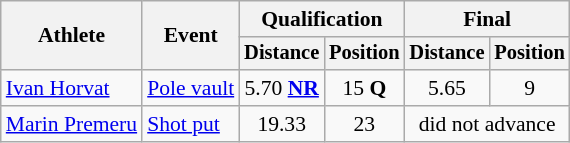<table class=wikitable style="font-size:90%">
<tr>
<th rowspan="2">Athlete</th>
<th rowspan="2">Event</th>
<th colspan="2">Qualification</th>
<th colspan="2">Final</th>
</tr>
<tr style="font-size:95%">
<th>Distance</th>
<th>Position</th>
<th>Distance</th>
<th>Position</th>
</tr>
<tr style=text-align:center>
<td style=text-align:left><a href='#'>Ivan Horvat</a></td>
<td style=text-align:left><a href='#'>Pole vault</a></td>
<td>5.70 <strong><a href='#'>NR</a></strong></td>
<td>15 <strong>Q</strong></td>
<td>5.65</td>
<td>9</td>
</tr>
<tr style=text-align:center>
<td style=text-align:left><a href='#'>Marin Premeru</a></td>
<td style=text-align:left><a href='#'>Shot put</a></td>
<td>19.33</td>
<td>23</td>
<td colspan="2">did not advance</td>
</tr>
</table>
